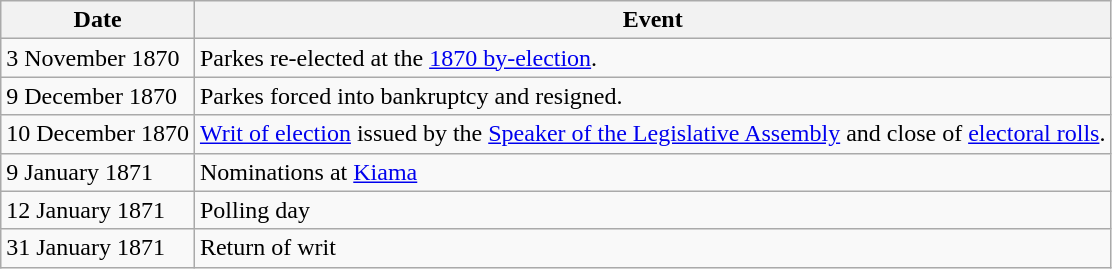<table class="wikitable">
<tr>
<th>Date</th>
<th>Event</th>
</tr>
<tr>
<td>3 November 1870</td>
<td>Parkes re-elected at the <a href='#'>1870 by-election</a>.</td>
</tr>
<tr>
<td>9 December 1870</td>
<td>Parkes forced into bankruptcy and resigned.</td>
</tr>
<tr>
<td>10 December 1870</td>
<td><a href='#'>Writ of election</a> issued by the <a href='#'>Speaker of the Legislative Assembly</a> and close of <a href='#'>electoral rolls</a>.</td>
</tr>
<tr>
<td>9 January 1871</td>
<td>Nominations at <a href='#'>Kiama</a></td>
</tr>
<tr>
<td>12 January 1871</td>
<td>Polling day</td>
</tr>
<tr>
<td>31 January 1871</td>
<td>Return of writ</td>
</tr>
</table>
